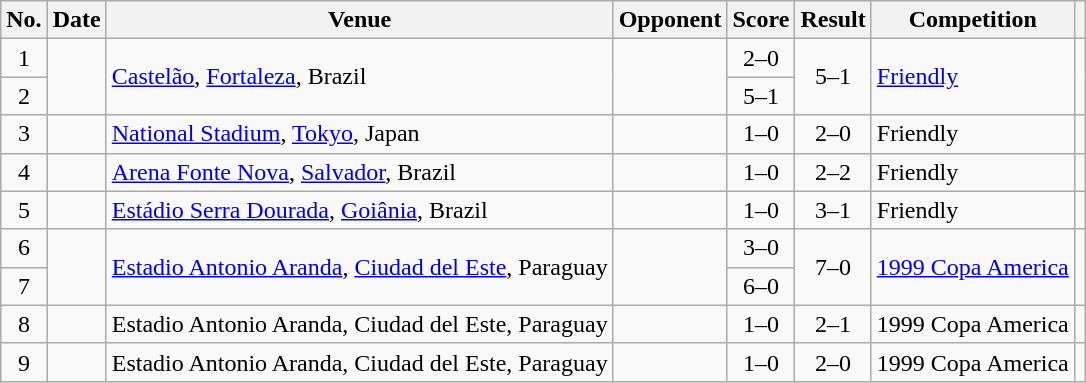<table class="wikitable sortable">
<tr>
<th scope="col">No.</th>
<th scope="col">Date</th>
<th scope="col">Venue</th>
<th scope="col">Opponent</th>
<th scope="col">Score</th>
<th scope="col">Result</th>
<th scope="col">Competition</th>
<th scope="col" class="unsortable"></th>
</tr>
<tr>
<td style="text-align:center">1</td>
<td rowspan="2"></td>
<td rowspan="2"><a href='#'>Castelão</a>, <a href='#'>Fortaleza</a>, Brazil</td>
<td rowspan="2"></td>
<td style="text-align:center">2–0</td>
<td rowspan="2" style="text-align:center">5–1</td>
<td rowspan="2"><a href='#'>Friendly</a></td>
<td rowspan="2"></td>
</tr>
<tr>
<td style="text-align:center">2</td>
<td style="text-align:center">5–1</td>
</tr>
<tr>
<td style="text-align:center">3</td>
<td></td>
<td><a href='#'>National Stadium</a>, <a href='#'>Tokyo</a>, Japan</td>
<td></td>
<td style="text-align:center">1–0</td>
<td style="text-align:center">2–0</td>
<td>Friendly</td>
<td></td>
</tr>
<tr>
<td style="text-align:center">4</td>
<td></td>
<td><a href='#'>Arena Fonte Nova</a>, <a href='#'>Salvador</a>, Brazil</td>
<td></td>
<td style="text-align:center">1–0</td>
<td style="text-align:center">2–2</td>
<td>Friendly</td>
<td></td>
</tr>
<tr>
<td style="text-align:center">5</td>
<td></td>
<td><a href='#'>Estádio Serra Dourada</a>, <a href='#'>Goiânia</a>, Brazil</td>
<td></td>
<td style="text-align:center">1–0</td>
<td style="text-align:center">3–1</td>
<td>Friendly</td>
<td></td>
</tr>
<tr>
<td style="text-align:center">6</td>
<td rowspan="2"></td>
<td rowspan="2"><a href='#'>Estadio Antonio Aranda</a>, <a href='#'>Ciudad del Este</a>, Paraguay</td>
<td rowspan="2"></td>
<td style="text-align:center">3–0</td>
<td rowspan="2" style="text-align:center">7–0</td>
<td rowspan="2"><a href='#'>1999 Copa America</a></td>
<td rowspan="2"></td>
</tr>
<tr>
<td style="text-align:center">7</td>
<td style="text-align:center">6–0</td>
</tr>
<tr>
<td style="text-align:center">8</td>
<td></td>
<td>Estadio Antonio Aranda, Ciudad del Este, Paraguay</td>
<td></td>
<td style="text-align:center">1–0</td>
<td style="text-align:center">2–1</td>
<td>1999 Copa America</td>
<td></td>
</tr>
<tr>
<td style="text-align:center">9</td>
<td></td>
<td>Estadio Antonio Aranda, Ciudad del Este, Paraguay</td>
<td></td>
<td style="text-align:center">1–0</td>
<td style="text-align:center">2–0</td>
<td>1999 Copa America</td>
<td></td>
</tr>
</table>
